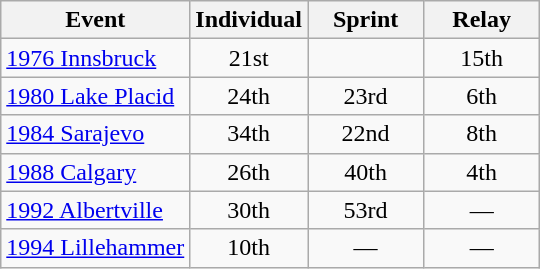<table class="wikitable" style="text-align: center;">
<tr ">
<th>Event</th>
<th style="width:70px;">Individual</th>
<th style="width:70px;">Sprint</th>
<th style="width:70px;">Relay</th>
</tr>
<tr>
<td align=left> <a href='#'>1976 Innsbruck</a></td>
<td>21st</td>
<td></td>
<td>15th</td>
</tr>
<tr>
<td align=left> <a href='#'>1980 Lake Placid</a></td>
<td>24th</td>
<td>23rd</td>
<td>6th</td>
</tr>
<tr>
<td align=left> <a href='#'>1984 Sarajevo</a></td>
<td>34th</td>
<td>22nd</td>
<td>8th</td>
</tr>
<tr>
<td align=left> <a href='#'>1988 Calgary</a></td>
<td>26th</td>
<td>40th</td>
<td>4th</td>
</tr>
<tr>
<td align=left> <a href='#'>1992 Albertville</a></td>
<td>30th</td>
<td>53rd</td>
<td>—</td>
</tr>
<tr>
<td align=left> <a href='#'>1994 Lillehammer</a></td>
<td>10th</td>
<td>—</td>
<td>—</td>
</tr>
</table>
